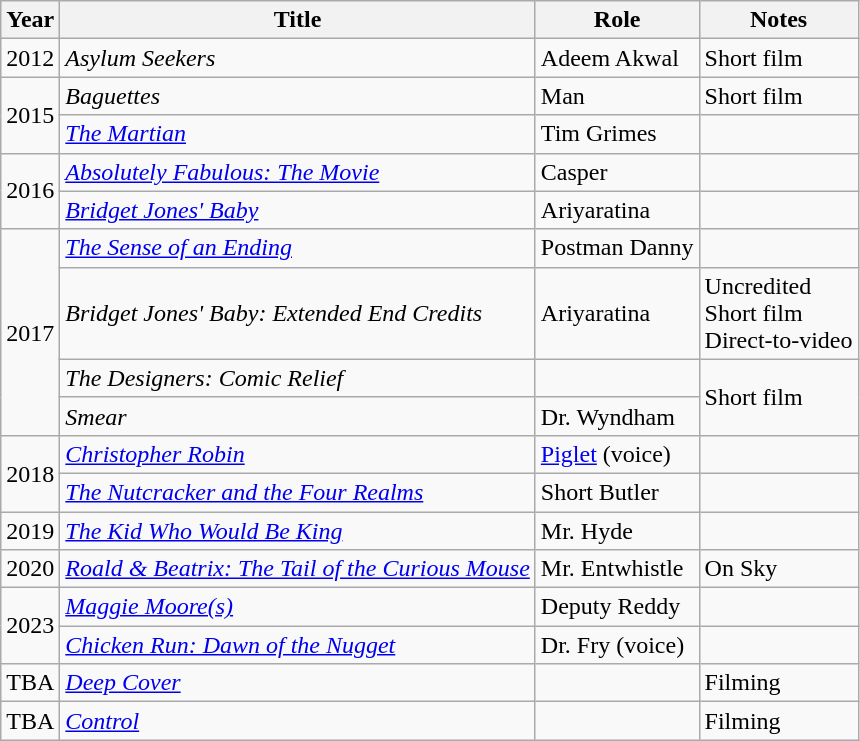<table class="wikitable sortable">
<tr>
<th>Year</th>
<th>Title</th>
<th>Role</th>
<th>Notes</th>
</tr>
<tr>
<td>2012</td>
<td><em>Asylum Seekers</em></td>
<td>Adeem Akwal</td>
<td>Short film</td>
</tr>
<tr>
<td rowspan="2">2015</td>
<td><em>Baguettes</em></td>
<td>Man</td>
<td>Short film</td>
</tr>
<tr>
<td><em><a href='#'>The Martian</a></em></td>
<td>Tim Grimes</td>
<td></td>
</tr>
<tr>
<td rowspan="2">2016</td>
<td><em><a href='#'>Absolutely Fabulous: The Movie</a></em></td>
<td>Casper</td>
<td></td>
</tr>
<tr>
<td><em><a href='#'>Bridget Jones' Baby</a></em></td>
<td>Ariyaratina</td>
<td></td>
</tr>
<tr>
<td rowspan="4">2017</td>
<td><em><a href='#'>The Sense of an Ending</a></em></td>
<td>Postman Danny</td>
<td></td>
</tr>
<tr>
<td><em>Bridget Jones' Baby: Extended End Credits</em></td>
<td>Ariyaratina</td>
<td>Uncredited<br>Short film<br>Direct-to-video</td>
</tr>
<tr>
<td><em>The Designers: Comic Relief</em></td>
<td></td>
<td rowspan="2">Short film</td>
</tr>
<tr>
<td><em>Smear</em></td>
<td>Dr. Wyndham</td>
</tr>
<tr>
<td rowspan="2">2018</td>
<td><em><a href='#'>Christopher Robin</a></em></td>
<td><a href='#'>Piglet</a> (voice)</td>
<td></td>
</tr>
<tr>
<td><em><a href='#'>The Nutcracker and the Four Realms</a></em></td>
<td>Short Butler</td>
<td></td>
</tr>
<tr>
<td>2019</td>
<td><em><a href='#'>The Kid Who Would Be King</a></em></td>
<td>Mr. Hyde</td>
<td></td>
</tr>
<tr>
<td>2020</td>
<td><em><a href='#'>Roald & Beatrix: The Tail of the Curious Mouse</a></em></td>
<td>Mr. Entwhistle</td>
<td>On Sky</td>
</tr>
<tr>
<td rowspan="2">2023</td>
<td><em><a href='#'>Maggie Moore(s)</a></em></td>
<td>Deputy Reddy</td>
<td></td>
</tr>
<tr>
<td><em><a href='#'>Chicken Run: Dawn of the Nugget</a></em></td>
<td>Dr. Fry (voice)</td>
<td></td>
</tr>
<tr>
<td>TBA</td>
<td><em><a href='#'>Deep Cover</a></em></td>
<td></td>
<td>Filming</td>
</tr>
<tr>
<td>TBA</td>
<td><em><a href='#'>Control</a></em></td>
<td></td>
<td>Filming</td>
</tr>
</table>
